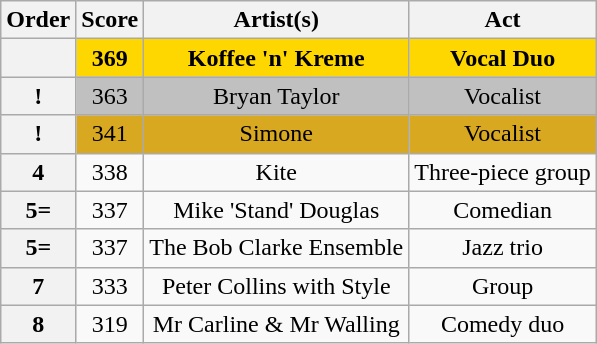<table class= "wikitable sortable" style="text-align:center">
<tr>
<th>Order</th>
<th>Score</th>
<th>Artist(s)</th>
<th>Act</th>
</tr>
<tr>
<th></th>
<td style="background-color:gold"><strong>369</strong></td>
<td style="background-color:gold"><strong>Koffee 'n' Kreme</strong></td>
<td style="background-color:gold"><strong>Vocal Duo</strong></td>
</tr>
<tr>
<th>! </th>
<td style="background-color:silver">363</td>
<td style="background-color:silver">Bryan Taylor</td>
<td style="background-color:silver">Vocalist</td>
</tr>
<tr>
<th>! </th>
<td style="background-color:#D9A821">341</td>
<td style="background-color:#D9A821">Simone</td>
<td style="background-color:#D9A821">Vocalist</td>
</tr>
<tr>
<th>4</th>
<td>338</td>
<td>Kite</td>
<td>Three-piece group</td>
</tr>
<tr>
<th>5=</th>
<td>337</td>
<td>Mike 'Stand' Douglas</td>
<td>Comedian</td>
</tr>
<tr>
<th>5=</th>
<td>337</td>
<td>The Bob Clarke Ensemble</td>
<td>Jazz trio</td>
</tr>
<tr>
<th>7</th>
<td>333</td>
<td>Peter Collins with Style</td>
<td>Group</td>
</tr>
<tr>
<th>8</th>
<td>319</td>
<td>Mr Carline & Mr Walling</td>
<td>Comedy duo</td>
</tr>
</table>
